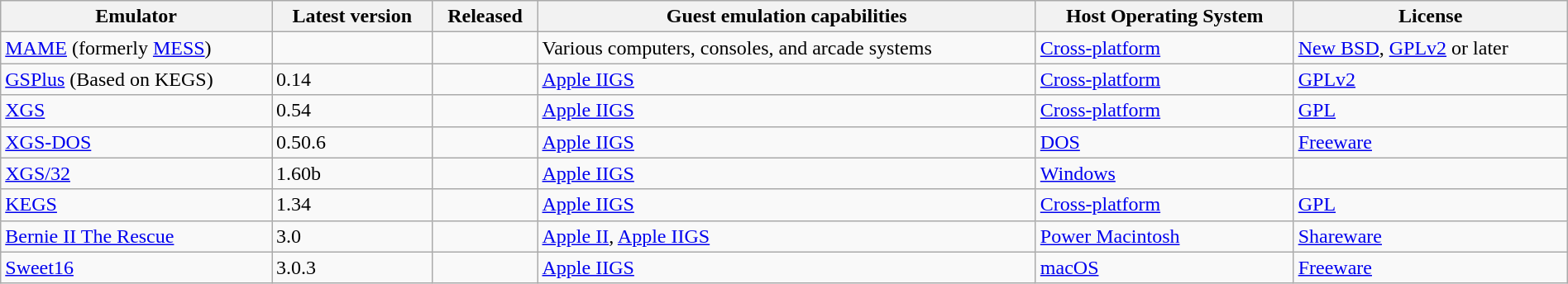<table class="wikitable sortable" style="width:100%">
<tr>
<th>Emulator</th>
<th>Latest version</th>
<th>Released</th>
<th>Guest emulation capabilities</th>
<th>Host Operating System</th>
<th>License</th>
</tr>
<tr>
<td><a href='#'>MAME</a> (formerly <a href='#'>MESS</a>)</td>
<td></td>
<td></td>
<td>Various computers, consoles, and arcade systems</td>
<td><a href='#'>Cross-platform</a></td>
<td><a href='#'>New BSD</a>, <a href='#'>GPLv2</a> or later</td>
</tr>
<tr>
<td><a href='#'>GSPlus</a> (Based on KEGS)</td>
<td>0.14</td>
<td></td>
<td><a href='#'>Apple IIGS</a></td>
<td><a href='#'>Cross-platform</a></td>
<td><a href='#'>GPLv2</a></td>
</tr>
<tr>
<td><a href='#'>XGS</a></td>
<td>0.54</td>
<td></td>
<td><a href='#'>Apple IIGS</a></td>
<td><a href='#'>Cross-platform</a></td>
<td><a href='#'>GPL</a></td>
</tr>
<tr>
<td><a href='#'>XGS-DOS</a></td>
<td>0.50.6</td>
<td></td>
<td><a href='#'>Apple IIGS</a></td>
<td><a href='#'>DOS</a></td>
<td><a href='#'>Freeware</a></td>
</tr>
<tr>
<td><a href='#'>XGS/32</a></td>
<td>1.60b</td>
<td></td>
<td><a href='#'>Apple IIGS</a></td>
<td><a href='#'>Windows</a></td>
<td></td>
</tr>
<tr>
<td><a href='#'>KEGS</a></td>
<td>1.34</td>
<td></td>
<td><a href='#'>Apple IIGS</a></td>
<td><a href='#'>Cross-platform</a></td>
<td><a href='#'>GPL</a></td>
</tr>
<tr>
<td><a href='#'>Bernie II The Rescue</a></td>
<td>3.0</td>
<td></td>
<td><a href='#'>Apple II</a>, <a href='#'>Apple IIGS</a></td>
<td><a href='#'>Power Macintosh</a></td>
<td><a href='#'>Shareware</a></td>
</tr>
<tr>
<td><a href='#'>Sweet16</a></td>
<td>3.0.3</td>
<td></td>
<td><a href='#'>Apple IIGS</a></td>
<td><a href='#'>macOS</a></td>
<td><a href='#'>Freeware</a></td>
</tr>
</table>
